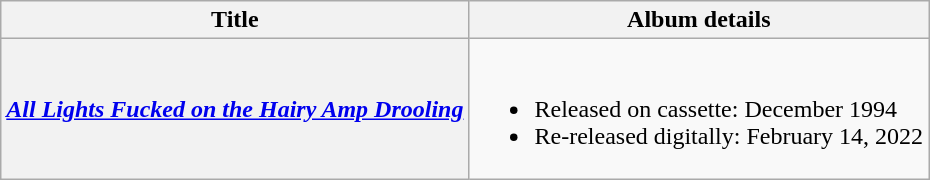<table class="wikitable plainrowheaders">
<tr>
<th>Title</th>
<th>Album details</th>
</tr>
<tr>
<th scope="row"><em><a href='#'>All Lights Fucked on the Hairy Amp Drooling</a></em></th>
<td><br><ul><li>Released on cassette: December 1994</li><li>Re-released digitally: February 14, 2022</li></ul></td>
</tr>
</table>
